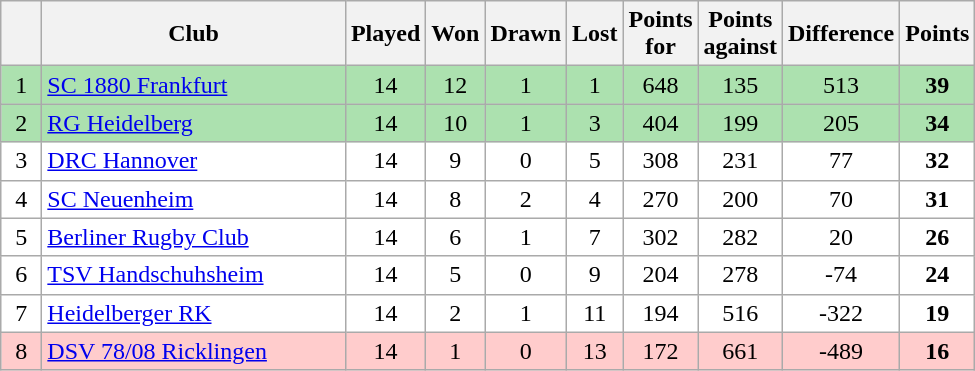<table class="wikitable" style="text-align: center;">
<tr>
<th bgcolor="#efefef" width="20"></th>
<th bgcolor="#efefef" width="195">Club</th>
<th bgcolor="#efefef" width="20">Played</th>
<th bgcolor="#efefef" width="20">Won</th>
<th bgcolor="#efefef" width="20">Drawn</th>
<th bgcolor="#efefef" width="20">Lost</th>
<th bgcolor="#efefef" width="20">Points for</th>
<th bgcolor="#efefef" width="20">Points against</th>
<th bgcolor="#efefef" width="20">Difference</th>
<th bgcolor="#efefef" width="20">Points</th>
</tr>
<tr bgcolor=#ACE1AF align=center>
<td>1</td>
<td align=left><a href='#'>SC 1880 Frankfurt</a></td>
<td>14</td>
<td>12</td>
<td>1</td>
<td>1</td>
<td>648</td>
<td>135</td>
<td>513</td>
<td><strong>39</strong></td>
</tr>
<tr bgcolor=#ACE1AF align=center>
<td>2</td>
<td align=left><a href='#'>RG Heidelberg</a></td>
<td>14</td>
<td>10</td>
<td>1</td>
<td>3</td>
<td>404</td>
<td>199</td>
<td>205</td>
<td><strong>34</strong></td>
</tr>
<tr bgcolor=#ffffff align=center>
<td>3</td>
<td align=left><a href='#'>DRC Hannover</a></td>
<td>14</td>
<td>9</td>
<td>0</td>
<td>5</td>
<td>308</td>
<td>231</td>
<td>77</td>
<td><strong>32</strong></td>
</tr>
<tr bgcolor=#ffffff align=center>
<td>4</td>
<td align=left><a href='#'>SC Neuenheim</a></td>
<td>14</td>
<td>8</td>
<td>2</td>
<td>4</td>
<td>270</td>
<td>200</td>
<td>70</td>
<td><strong>31</strong></td>
</tr>
<tr bgcolor=#ffffff align=center>
<td>5</td>
<td align=left><a href='#'>Berliner Rugby Club</a></td>
<td>14</td>
<td>6</td>
<td>1</td>
<td>7</td>
<td>302</td>
<td>282</td>
<td>20</td>
<td><strong>26</strong></td>
</tr>
<tr bgcolor=#ffffff align=center>
<td>6</td>
<td align=left><a href='#'>TSV Handschuhsheim</a></td>
<td>14</td>
<td>5</td>
<td>0</td>
<td>9</td>
<td>204</td>
<td>278</td>
<td>-74</td>
<td><strong>24</strong></td>
</tr>
<tr bgcolor=#ffffff align=center>
<td>7</td>
<td align=left><a href='#'>Heidelberger RK</a></td>
<td>14</td>
<td>2</td>
<td>1</td>
<td>11</td>
<td>194</td>
<td>516</td>
<td>-322</td>
<td><strong>19</strong></td>
</tr>
<tr bgcolor=#ffcccc align=center>
<td>8</td>
<td align=left><a href='#'>DSV 78/08 Ricklingen</a></td>
<td>14</td>
<td>1</td>
<td>0</td>
<td>13</td>
<td>172</td>
<td>661</td>
<td>-489</td>
<td><strong>16</strong></td>
</tr>
</table>
